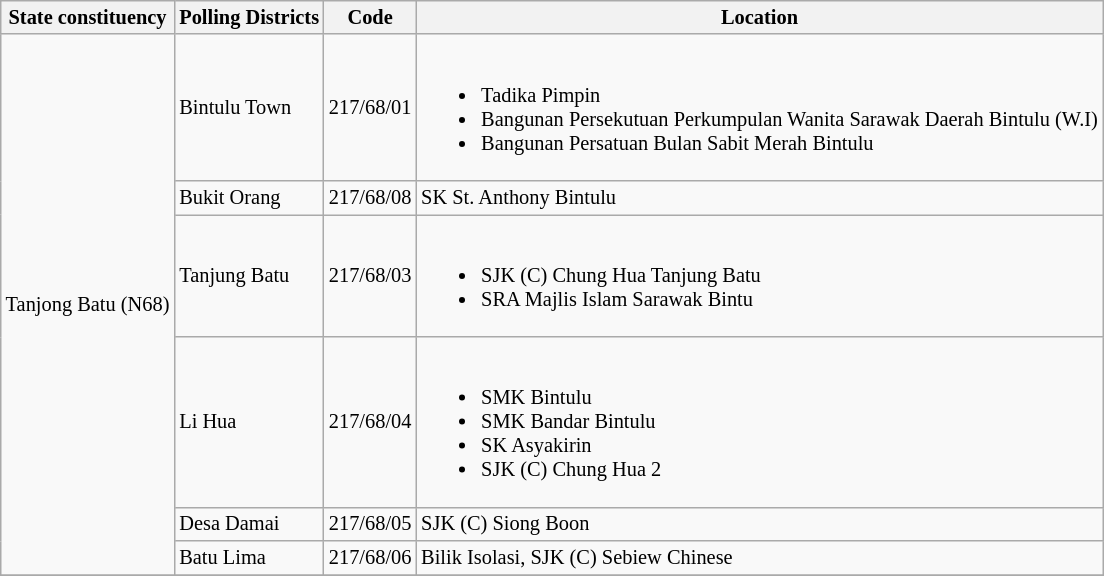<table class="wikitable sortable mw-collapsible" style="white-space:nowrap;font-size:85%">
<tr>
<th>State constituency</th>
<th>Polling Districts</th>
<th>Code</th>
<th>Location</th>
</tr>
<tr>
<td rowspan="6">Tanjong Batu (N68)</td>
<td>Bintulu Town</td>
<td>217/68/01</td>
<td><br><ul><li>Tadika Pimpin</li><li>Bangunan Persekutuan Perkumpulan Wanita Sarawak Daerah Bintulu (W.I)</li><li>Bangunan Persatuan Bulan Sabit Merah Bintulu</li></ul></td>
</tr>
<tr>
<td>Bukit Orang</td>
<td>217/68/08</td>
<td>SK St. Anthony Bintulu</td>
</tr>
<tr>
<td>Tanjung Batu</td>
<td>217/68/03</td>
<td><br><ul><li>SJK (C) Chung Hua Tanjung Batu</li><li>SRA Majlis Islam Sarawak Bintu</li></ul></td>
</tr>
<tr>
<td>Li Hua</td>
<td>217/68/04</td>
<td><br><ul><li>SMK Bintulu</li><li>SMK Bandar Bintulu</li><li>SK Asyakirin</li><li>SJK (C) Chung Hua 2</li></ul></td>
</tr>
<tr>
<td>Desa Damai</td>
<td>217/68/05</td>
<td>SJK (C) Siong Boon</td>
</tr>
<tr>
<td>Batu Lima</td>
<td>217/68/06</td>
<td>Bilik Isolasi, SJK (C) Sebiew Chinese</td>
</tr>
<tr>
</tr>
</table>
